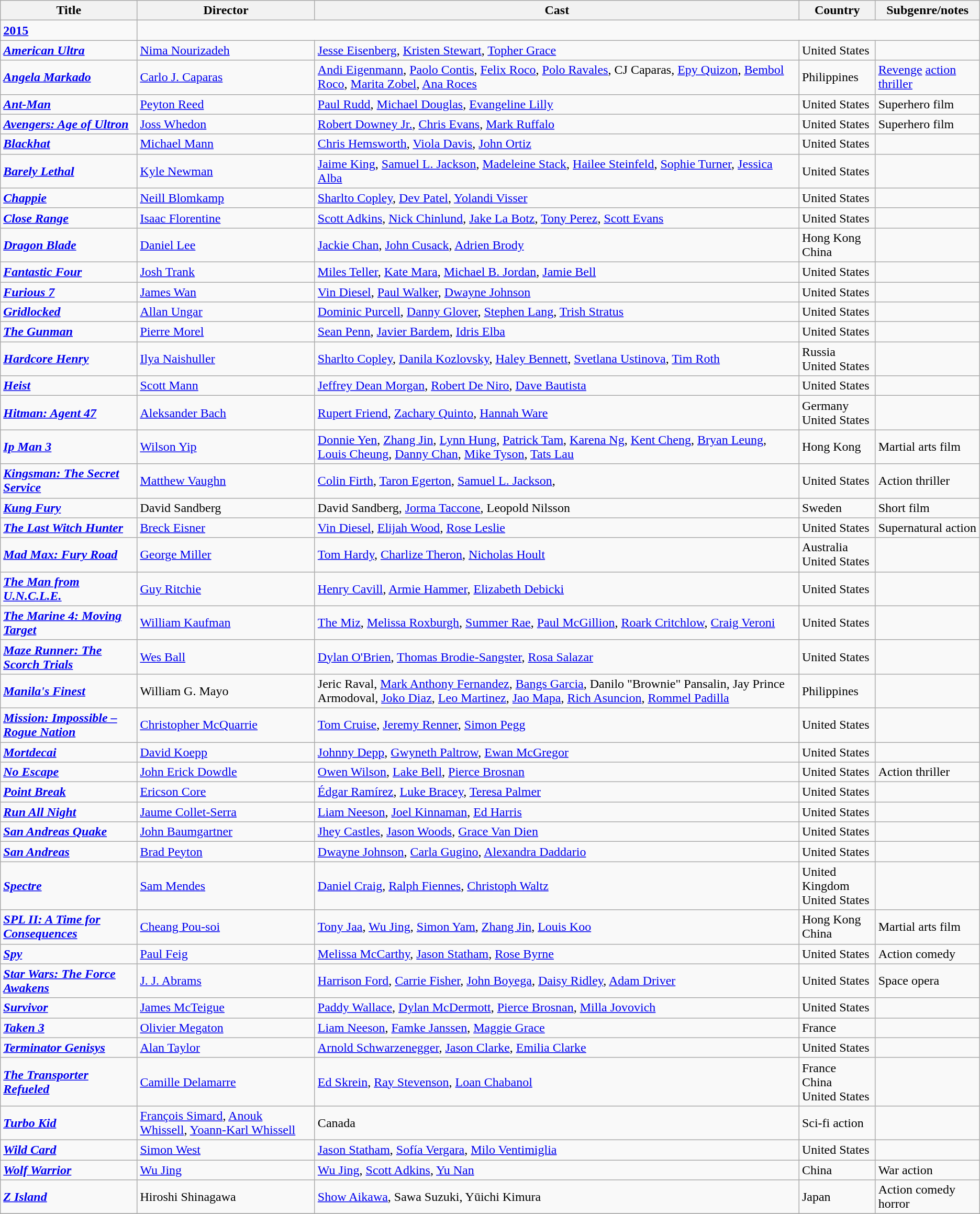<table class="wikitable sortable">
<tr>
<th>Title</th>
<th>Director</th>
<th>Cast</th>
<th>Country</th>
<th>Subgenre/notes</th>
</tr>
<tr>
<td><strong><a href='#'>2015</a></strong></td>
</tr>
<tr>
<td><strong><em><a href='#'>American Ultra</a></em></strong></td>
<td><a href='#'>Nima Nourizadeh</a></td>
<td><a href='#'>Jesse Eisenberg</a>, <a href='#'>Kristen Stewart</a>, <a href='#'>Topher Grace</a></td>
<td>United States</td>
<td></td>
</tr>
<tr>
<td><strong><em><a href='#'>Angela Markado</a></em></strong></td>
<td><a href='#'>Carlo J. Caparas</a></td>
<td><a href='#'>Andi Eigenmann</a>, <a href='#'>Paolo Contis</a>, <a href='#'>Felix Roco</a>, <a href='#'>Polo Ravales</a>, CJ Caparas, <a href='#'>Epy Quizon</a>, <a href='#'>Bembol Roco</a>, <a href='#'>Marita Zobel</a>, <a href='#'>Ana Roces</a></td>
<td>Philippines</td>
<td><a href='#'>Revenge</a> <a href='#'>action thriller</a></td>
</tr>
<tr>
<td><strong><em><a href='#'>Ant-Man</a></em></strong></td>
<td><a href='#'>Peyton Reed</a></td>
<td><a href='#'>Paul Rudd</a>, <a href='#'>Michael Douglas</a>, <a href='#'>Evangeline Lilly</a></td>
<td>United States</td>
<td>Superhero film</td>
</tr>
<tr>
<td><strong><em><a href='#'>Avengers: Age of Ultron</a></em></strong></td>
<td><a href='#'>Joss Whedon</a></td>
<td><a href='#'>Robert Downey Jr.</a>, <a href='#'>Chris Evans</a>, <a href='#'>Mark Ruffalo</a></td>
<td>United States</td>
<td>Superhero film</td>
</tr>
<tr>
<td><strong><em><a href='#'>Blackhat</a></em></strong></td>
<td><a href='#'>Michael Mann</a></td>
<td><a href='#'>Chris Hemsworth</a>, <a href='#'>Viola Davis</a>, <a href='#'>John Ortiz</a></td>
<td>United States</td>
<td></td>
</tr>
<tr>
<td><strong><em><a href='#'>Barely Lethal</a></em></strong></td>
<td><a href='#'>Kyle Newman</a></td>
<td><a href='#'>Jaime King</a>, <a href='#'>Samuel L. Jackson</a>, <a href='#'>Madeleine Stack</a>, <a href='#'>Hailee Steinfeld</a>, <a href='#'>Sophie Turner</a>, <a href='#'>Jessica Alba</a></td>
<td>United States</td>
<td></td>
</tr>
<tr>
<td><strong><em><a href='#'>Chappie</a></em></strong></td>
<td><a href='#'>Neill Blomkamp</a></td>
<td><a href='#'>Sharlto Copley</a>, <a href='#'>Dev Patel</a>, <a href='#'>Yolandi Visser</a></td>
<td>United States</td>
<td></td>
</tr>
<tr>
<td><strong><em><a href='#'>Close Range</a></em></strong></td>
<td><a href='#'>Isaac Florentine</a></td>
<td><a href='#'>Scott Adkins</a>, <a href='#'>Nick Chinlund</a>, <a href='#'>Jake La Botz</a>, <a href='#'>Tony Perez</a>, <a href='#'>Scott Evans</a></td>
<td>United States</td>
<td></td>
</tr>
<tr>
<td><strong><em><a href='#'>Dragon Blade</a></em></strong></td>
<td><a href='#'>Daniel Lee</a></td>
<td><a href='#'>Jackie Chan</a>, <a href='#'>John Cusack</a>, <a href='#'>Adrien Brody</a></td>
<td>Hong Kong<br>China</td>
<td></td>
</tr>
<tr>
<td><strong><em><a href='#'>Fantastic Four</a></em></strong></td>
<td><a href='#'>Josh Trank</a></td>
<td><a href='#'>Miles Teller</a>, <a href='#'>Kate Mara</a>, <a href='#'>Michael B. Jordan</a>, <a href='#'>Jamie Bell</a></td>
<td>United States</td>
<td></td>
</tr>
<tr>
<td><strong><em><a href='#'>Furious 7</a></em></strong></td>
<td><a href='#'>James Wan</a></td>
<td><a href='#'>Vin Diesel</a>, <a href='#'>Paul Walker</a>, <a href='#'>Dwayne Johnson</a></td>
<td>United States</td>
<td></td>
</tr>
<tr>
<td><strong><em><a href='#'>Gridlocked</a></em></strong></td>
<td><a href='#'>Allan Ungar</a></td>
<td><a href='#'>Dominic Purcell</a>, <a href='#'>Danny Glover</a>, <a href='#'>Stephen Lang</a>, <a href='#'>Trish Stratus</a></td>
<td>United States</td>
<td></td>
</tr>
<tr>
<td><strong><em><a href='#'>The Gunman</a></em></strong></td>
<td><a href='#'>Pierre Morel</a></td>
<td><a href='#'>Sean Penn</a>, <a href='#'>Javier Bardem</a>, <a href='#'>Idris Elba</a></td>
<td>United States</td>
<td></td>
</tr>
<tr>
<td><strong><em><a href='#'>Hardcore Henry</a></em></strong></td>
<td><a href='#'>Ilya Naishuller</a></td>
<td><a href='#'>Sharlto Copley</a>, <a href='#'>Danila Kozlovsky</a>, <a href='#'>Haley Bennett</a>, <a href='#'>Svetlana Ustinova</a>, <a href='#'>Tim Roth</a></td>
<td>Russia<br>United States</td>
<td></td>
</tr>
<tr>
<td><strong><em><a href='#'>Heist</a></em></strong></td>
<td><a href='#'>Scott Mann</a></td>
<td><a href='#'>Jeffrey Dean Morgan</a>, <a href='#'>Robert De Niro</a>, <a href='#'>Dave Bautista</a></td>
<td>United States</td>
<td></td>
</tr>
<tr>
<td><strong><em><a href='#'>Hitman: Agent 47</a></em></strong></td>
<td><a href='#'>Aleksander Bach</a></td>
<td><a href='#'>Rupert Friend</a>, <a href='#'>Zachary Quinto</a>, <a href='#'>Hannah Ware</a></td>
<td>Germany<br>United States</td>
<td></td>
</tr>
<tr>
<td><strong><em><a href='#'>Ip Man 3</a></em></strong></td>
<td><a href='#'>Wilson Yip</a></td>
<td><a href='#'>Donnie Yen</a>, <a href='#'>Zhang Jin</a>, <a href='#'>Lynn Hung</a>, <a href='#'>Patrick Tam</a>, <a href='#'>Karena Ng</a>, <a href='#'>Kent Cheng</a>, <a href='#'>Bryan Leung</a>, <a href='#'>Louis Cheung</a>, <a href='#'>Danny Chan</a>, <a href='#'>Mike Tyson</a>, <a href='#'>Tats Lau</a></td>
<td>Hong Kong</td>
<td>Martial arts film</td>
</tr>
<tr>
<td><strong><em><a href='#'>Kingsman: The Secret Service</a></em></strong></td>
<td><a href='#'>Matthew Vaughn</a></td>
<td><a href='#'>Colin Firth</a>, <a href='#'>Taron Egerton</a>, <a href='#'>Samuel L. Jackson</a>,</td>
<td>United States<br></td>
<td>Action thriller</td>
</tr>
<tr>
<td><strong><em><a href='#'>Kung Fury</a></em></strong></td>
<td>David Sandberg</td>
<td>David Sandberg, <a href='#'>Jorma Taccone</a>, Leopold Nilsson</td>
<td>Sweden</td>
<td>Short film</td>
</tr>
<tr>
<td><strong><em><a href='#'>The Last Witch Hunter</a></em></strong></td>
<td><a href='#'>Breck Eisner</a></td>
<td><a href='#'>Vin Diesel</a>, <a href='#'>Elijah Wood</a>, <a href='#'>Rose Leslie</a></td>
<td>United States</td>
<td>Supernatural action</td>
</tr>
<tr>
<td><strong><em><a href='#'>Mad Max: Fury Road</a></em></strong></td>
<td><a href='#'>George Miller</a></td>
<td><a href='#'>Tom Hardy</a>, <a href='#'>Charlize Theron</a>, <a href='#'>Nicholas Hoult</a></td>
<td>Australia<br>United States</td>
<td></td>
</tr>
<tr>
<td><strong><em><a href='#'>The Man from U.N.C.L.E.</a></em></strong></td>
<td><a href='#'>Guy Ritchie</a></td>
<td><a href='#'>Henry Cavill</a>, <a href='#'>Armie Hammer</a>, <a href='#'>Elizabeth Debicki</a></td>
<td>United States</td>
<td></td>
</tr>
<tr>
<td><strong><em><a href='#'>The Marine 4: Moving Target</a></em></strong></td>
<td><a href='#'>William Kaufman</a></td>
<td><a href='#'>The Miz</a>, <a href='#'>Melissa Roxburgh</a>, <a href='#'>Summer Rae</a>, <a href='#'>Paul McGillion</a>, <a href='#'>Roark Critchlow</a>, <a href='#'>Craig Veroni</a></td>
<td>United States</td>
</tr>
<tr>
<td><strong><em><a href='#'>Maze Runner: The Scorch Trials</a></em></strong></td>
<td><a href='#'>Wes Ball</a></td>
<td><a href='#'>Dylan O'Brien</a>, <a href='#'>Thomas Brodie-Sangster</a>, <a href='#'>Rosa Salazar</a></td>
<td>United States</td>
<td></td>
</tr>
<tr>
<td><strong><em><a href='#'>Manila's Finest</a></em></strong></td>
<td>William G. Mayo</td>
<td>Jeric Raval, <a href='#'>Mark Anthony Fernandez</a>, <a href='#'>Bangs Garcia</a>, Danilo "Brownie" Pansalin, Jay Prince Armodoval, <a href='#'>Joko Diaz</a>, <a href='#'>Leo Martinez</a>, <a href='#'>Jao Mapa</a>, <a href='#'>Rich Asuncion</a>, <a href='#'>Rommel Padilla</a></td>
<td>Philippines</td>
<td></td>
</tr>
<tr>
<td><strong><em><a href='#'>Mission: Impossible – Rogue Nation</a></em></strong></td>
<td><a href='#'>Christopher McQuarrie</a></td>
<td><a href='#'>Tom Cruise</a>, <a href='#'>Jeremy Renner</a>, <a href='#'>Simon Pegg</a></td>
<td>United States</td>
<td></td>
</tr>
<tr>
<td><strong><em><a href='#'>Mortdecai</a></em></strong></td>
<td><a href='#'>David Koepp</a></td>
<td><a href='#'>Johnny Depp</a>, <a href='#'>Gwyneth Paltrow</a>, <a href='#'>Ewan McGregor</a></td>
<td>United States</td>
<td></td>
</tr>
<tr>
<td><strong><em><a href='#'>No Escape</a></em></strong></td>
<td><a href='#'>John Erick Dowdle</a></td>
<td><a href='#'>Owen Wilson</a>, <a href='#'>Lake Bell</a>, <a href='#'>Pierce Brosnan</a></td>
<td>United States</td>
<td>Action thriller</td>
</tr>
<tr>
<td><strong><em><a href='#'>Point Break</a></em></strong></td>
<td><a href='#'>Ericson Core</a></td>
<td><a href='#'>Édgar Ramírez</a>, <a href='#'>Luke Bracey</a>, <a href='#'>Teresa Palmer</a></td>
<td>United States</td>
<td></td>
</tr>
<tr>
<td><strong><em><a href='#'>Run All Night</a></em></strong></td>
<td><a href='#'>Jaume Collet-Serra</a></td>
<td><a href='#'>Liam Neeson</a>, <a href='#'>Joel Kinnaman</a>, <a href='#'>Ed Harris</a></td>
<td>United States</td>
<td></td>
</tr>
<tr>
<td><strong><em><a href='#'>San Andreas Quake</a></em></strong></td>
<td><a href='#'>John Baumgartner</a></td>
<td><a href='#'>Jhey Castles</a>, <a href='#'>Jason Woods</a>, <a href='#'>Grace Van Dien</a></td>
<td>United States</td>
<td></td>
</tr>
<tr>
<td><strong><em><a href='#'>San Andreas</a></em></strong></td>
<td><a href='#'>Brad Peyton</a></td>
<td><a href='#'>Dwayne Johnson</a>, <a href='#'>Carla Gugino</a>, <a href='#'>Alexandra Daddario</a></td>
<td>United States</td>
<td></td>
</tr>
<tr>
<td><strong><em><a href='#'>Spectre</a></em></strong></td>
<td><a href='#'>Sam Mendes</a></td>
<td><a href='#'>Daniel Craig</a>, <a href='#'>Ralph Fiennes</a>, <a href='#'>Christoph Waltz</a></td>
<td>United Kingdom<br>United States</td>
<td></td>
</tr>
<tr>
<td><strong><em><a href='#'>SPL II: A Time for Consequences</a></em></strong></td>
<td><a href='#'>Cheang Pou-soi</a></td>
<td><a href='#'>Tony Jaa</a>, <a href='#'>Wu Jing</a>, <a href='#'>Simon Yam</a>, <a href='#'>Zhang Jin</a>, <a href='#'>Louis Koo</a></td>
<td>Hong Kong<br>China</td>
<td>Martial arts film</td>
</tr>
<tr>
<td><strong><em><a href='#'>Spy</a></em></strong></td>
<td><a href='#'>Paul Feig</a></td>
<td><a href='#'>Melissa McCarthy</a>, <a href='#'>Jason Statham</a>, <a href='#'>Rose Byrne</a></td>
<td>United States</td>
<td>Action comedy</td>
</tr>
<tr>
<td><strong><em><a href='#'>Star Wars: The Force Awakens</a></em></strong></td>
<td><a href='#'>J. J. Abrams</a></td>
<td><a href='#'>Harrison Ford</a>, <a href='#'>Carrie Fisher</a>, <a href='#'>John Boyega</a>, <a href='#'>Daisy Ridley</a>, <a href='#'>Adam Driver</a></td>
<td>United States</td>
<td>Space opera</td>
</tr>
<tr>
<td><strong><em><a href='#'>Survivor</a></em></strong></td>
<td><a href='#'>James McTeigue</a></td>
<td><a href='#'>Paddy Wallace</a>, <a href='#'>Dylan McDermott</a>, <a href='#'>Pierce Brosnan</a>, <a href='#'>Milla Jovovich</a></td>
<td>United States</td>
<td></td>
</tr>
<tr>
<td><strong><em><a href='#'>Taken 3</a></em></strong></td>
<td><a href='#'>Olivier Megaton</a></td>
<td><a href='#'>Liam Neeson</a>, <a href='#'>Famke Janssen</a>, <a href='#'>Maggie Grace</a></td>
<td>France</td>
<td></td>
</tr>
<tr>
<td><strong><em><a href='#'>Terminator Genisys</a></em></strong></td>
<td><a href='#'>Alan Taylor</a></td>
<td><a href='#'>Arnold Schwarzenegger</a>, <a href='#'>Jason Clarke</a>, <a href='#'>Emilia Clarke</a></td>
<td>United States</td>
<td></td>
</tr>
<tr>
<td><strong><em><a href='#'>The Transporter Refueled</a></em></strong></td>
<td><a href='#'>Camille Delamarre</a></td>
<td><a href='#'>Ed Skrein</a>, <a href='#'>Ray Stevenson</a>, <a href='#'>Loan Chabanol</a></td>
<td>France<br>China<br>United States</td>
<td></td>
</tr>
<tr>
<td><strong><em><a href='#'>Turbo Kid</a></em></strong></td>
<td><a href='#'>François Simard</a>, <a href='#'>Anouk Whissell</a>, <a href='#'>Yoann-Karl Whissell</a></td>
<td>Canada</td>
<td>Sci-fi action</td>
</tr>
<tr>
<td><strong><em><a href='#'>Wild Card</a></em></strong></td>
<td><a href='#'>Simon West</a></td>
<td><a href='#'>Jason Statham</a>, <a href='#'>Sofía Vergara</a>, <a href='#'>Milo Ventimiglia</a></td>
<td>United States</td>
<td></td>
</tr>
<tr>
<td><strong><em><a href='#'>Wolf Warrior</a></em></strong></td>
<td><a href='#'>Wu Jing</a></td>
<td><a href='#'>Wu Jing</a>, <a href='#'>Scott Adkins</a>, <a href='#'>Yu Nan</a></td>
<td>China</td>
<td>War action</td>
</tr>
<tr>
<td><strong><em><a href='#'>Z Island</a></em></strong></td>
<td>Hiroshi Shinagawa</td>
<td><a href='#'>Show Aikawa</a>, Sawa Suzuki, Yūichi Kimura</td>
<td>Japan</td>
<td>Action comedy horror</td>
</tr>
<tr>
</tr>
</table>
